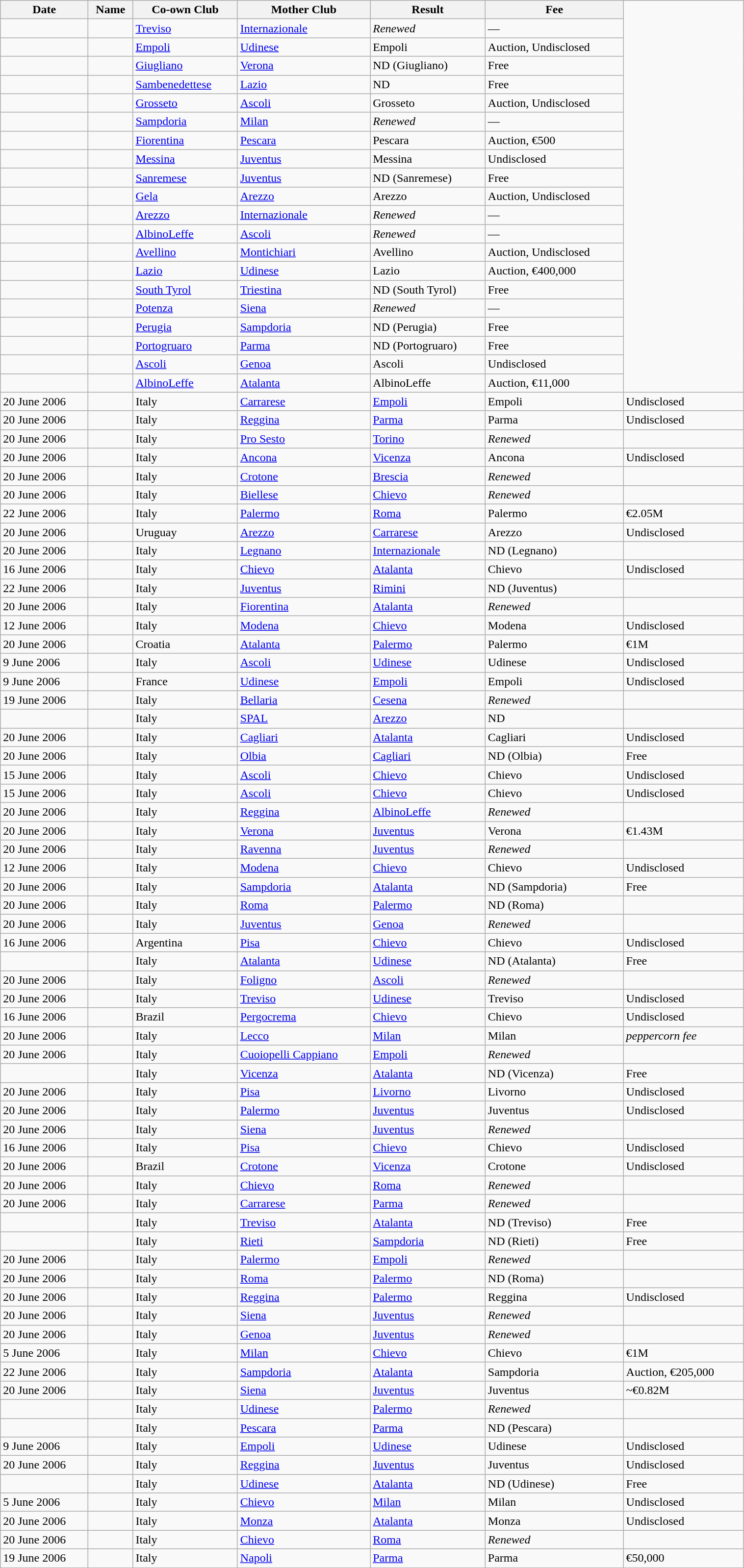<table class="wikitable sortable" width=80%>
<tr>
<th>Date</th>
<th>Name</th>
<th>Co-own Club</th>
<th>Mother Club</th>
<th>Result</th>
<th>Fee</th>
</tr>
<tr>
<td><strong></strong></td>
<td></td>
<td><a href='#'>Treviso</a></td>
<td><a href='#'>Internazionale</a></td>
<td><em>Renewed</em></td>
<td>—</td>
</tr>
<tr>
<td><strong></strong></td>
<td> </td>
<td><a href='#'>Empoli</a></td>
<td><a href='#'>Udinese</a></td>
<td>Empoli</td>
<td>Auction, Undisclosed</td>
</tr>
<tr>
<td><strong></strong></td>
<td></td>
<td><a href='#'>Giugliano</a></td>
<td><a href='#'>Verona</a></td>
<td>ND (Giugliano)</td>
<td> Free</td>
</tr>
<tr>
<td></td>
<td></td>
<td><a href='#'>Sambenedettese</a></td>
<td><a href='#'>Lazio</a></td>
<td>ND</td>
<td> Free</td>
</tr>
<tr>
<td><strong></strong></td>
<td></td>
<td><a href='#'>Grosseto</a></td>
<td><a href='#'>Ascoli</a></td>
<td>Grosseto</td>
<td>Auction, Undisclosed</td>
</tr>
<tr>
<td><strong></strong></td>
<td></td>
<td><a href='#'>Sampdoria</a></td>
<td><a href='#'>Milan</a></td>
<td><em>Renewed</em></td>
<td>—</td>
</tr>
<tr>
<td><strong></strong></td>
<td></td>
<td><a href='#'>Fiorentina</a></td>
<td><a href='#'>Pescara</a></td>
<td>Pescara</td>
<td>Auction,  €500</td>
</tr>
<tr>
<td><strong></strong></td>
<td></td>
<td><a href='#'>Messina</a></td>
<td><a href='#'>Juventus</a></td>
<td>Messina</td>
<td>Undisclosed</td>
</tr>
<tr>
<td><strong></strong></td>
<td></td>
<td><a href='#'>Sanremese</a></td>
<td><a href='#'>Juventus</a></td>
<td>ND (Sanremese)</td>
<td> Free</td>
</tr>
<tr>
<td><strong></strong></td>
<td></td>
<td><a href='#'>Gela</a></td>
<td><a href='#'>Arezzo</a></td>
<td>Arezzo</td>
<td>Auction, Undisclosed</td>
</tr>
<tr>
<td><strong></strong></td>
<td></td>
<td><a href='#'>Arezzo</a></td>
<td><a href='#'>Internazionale</a></td>
<td><em>Renewed</em></td>
<td>—</td>
</tr>
<tr>
<td><strong></strong></td>
<td></td>
<td><a href='#'>AlbinoLeffe</a></td>
<td><a href='#'>Ascoli</a></td>
<td><em>Renewed</em></td>
<td>—</td>
</tr>
<tr>
<td><strong></strong></td>
<td></td>
<td><a href='#'>Avellino</a></td>
<td><a href='#'>Montichiari</a></td>
<td>Avellino</td>
<td>Auction, Undisclosed</td>
</tr>
<tr>
<td><strong></strong></td>
<td></td>
<td><a href='#'>Lazio</a></td>
<td><a href='#'>Udinese</a></td>
<td>Lazio</td>
<td>Auction,  €400,000</td>
</tr>
<tr>
<td></td>
<td></td>
<td><a href='#'>South Tyrol</a></td>
<td><a href='#'>Triestina</a></td>
<td>ND (South Tyrol)</td>
<td> Free</td>
</tr>
<tr>
<td><strong></strong></td>
<td></td>
<td><a href='#'>Potenza</a></td>
<td><a href='#'>Siena</a></td>
<td><em>Renewed</em></td>
<td>—</td>
</tr>
<tr>
<td></td>
<td></td>
<td><a href='#'>Perugia</a></td>
<td><a href='#'>Sampdoria</a></td>
<td>ND (Perugia)</td>
<td> Free</td>
</tr>
<tr>
<td></td>
<td></td>
<td><a href='#'>Portogruaro</a></td>
<td><a href='#'>Parma</a></td>
<td>ND (Portogruaro)</td>
<td> Free</td>
</tr>
<tr>
<td><strong></strong></td>
<td> </td>
<td><a href='#'>Ascoli</a></td>
<td><a href='#'>Genoa</a></td>
<td>Ascoli</td>
<td>Undisclosed</td>
</tr>
<tr>
<td><strong></strong></td>
<td></td>
<td><a href='#'>AlbinoLeffe</a></td>
<td><a href='#'>Atalanta</a></td>
<td>AlbinoLeffe</td>
<td>Auction,  €11,000</td>
</tr>
<tr>
<td>20 June 2006</td>
<td></td>
<td>Italy</td>
<td><a href='#'>Carrarese</a></td>
<td><a href='#'>Empoli</a></td>
<td>Empoli</td>
<td>Undisclosed</td>
</tr>
<tr>
<td>20 June 2006</td>
<td></td>
<td>Italy</td>
<td><a href='#'>Reggina</a></td>
<td><a href='#'>Parma</a></td>
<td>Parma</td>
<td>Undisclosed</td>
</tr>
<tr>
<td>20 June 2006</td>
<td></td>
<td>Italy</td>
<td><a href='#'>Pro Sesto</a></td>
<td><a href='#'>Torino</a></td>
<td><em>Renewed</em></td>
<td></td>
</tr>
<tr>
<td>20 June 2006</td>
<td></td>
<td>Italy</td>
<td><a href='#'>Ancona</a></td>
<td><a href='#'>Vicenza</a></td>
<td>Ancona</td>
<td>Undisclosed</td>
</tr>
<tr>
<td>20 June 2006</td>
<td></td>
<td>Italy</td>
<td><a href='#'>Crotone</a></td>
<td><a href='#'>Brescia</a></td>
<td><em>Renewed</em></td>
<td></td>
</tr>
<tr>
<td>20 June 2006</td>
<td></td>
<td>Italy</td>
<td><a href='#'>Biellese</a></td>
<td><a href='#'>Chievo</a></td>
<td><em>Renewed</em></td>
<td></td>
</tr>
<tr>
<td>22 June 2006</td>
<td></td>
<td>Italy</td>
<td><a href='#'>Palermo</a></td>
<td><a href='#'>Roma</a></td>
<td>Palermo</td>
<td>€2.05M</td>
</tr>
<tr>
<td>20 June 2006</td>
<td></td>
<td>Uruguay</td>
<td><a href='#'>Arezzo</a></td>
<td><a href='#'>Carrarese</a></td>
<td>Arezzo</td>
<td>Undisclosed</td>
</tr>
<tr>
<td>20 June 2006</td>
<td></td>
<td>Italy</td>
<td><a href='#'>Legnano</a></td>
<td><a href='#'>Internazionale</a></td>
<td>ND (Legnano)</td>
<td></td>
</tr>
<tr>
<td>16 June 2006</td>
<td></td>
<td>Italy</td>
<td><a href='#'>Chievo</a></td>
<td><a href='#'>Atalanta</a></td>
<td>Chievo</td>
<td>Undisclosed</td>
</tr>
<tr>
<td>22 June 2006</td>
<td></td>
<td>Italy</td>
<td><a href='#'>Juventus</a></td>
<td><a href='#'>Rimini</a></td>
<td>ND (Juventus)</td>
<td></td>
</tr>
<tr>
<td>20 June 2006</td>
<td></td>
<td>Italy</td>
<td><a href='#'>Fiorentina</a></td>
<td><a href='#'>Atalanta</a></td>
<td><em>Renewed</em></td>
<td></td>
</tr>
<tr>
<td>12 June 2006</td>
<td></td>
<td>Italy</td>
<td><a href='#'>Modena</a></td>
<td><a href='#'>Chievo</a></td>
<td>Modena</td>
<td>Undisclosed </td>
</tr>
<tr>
<td>20 June 2006</td>
<td></td>
<td>Croatia</td>
<td><a href='#'>Atalanta</a></td>
<td><a href='#'>Palermo</a></td>
<td>Palermo</td>
<td>€1M</td>
</tr>
<tr>
<td>9 June 2006</td>
<td></td>
<td>Italy</td>
<td><a href='#'>Ascoli</a></td>
<td><a href='#'>Udinese</a></td>
<td>Udinese</td>
<td>Undisclosed</td>
</tr>
<tr>
<td>9 June 2006</td>
<td></td>
<td>France</td>
<td><a href='#'>Udinese</a></td>
<td><a href='#'>Empoli</a></td>
<td>Empoli</td>
<td>Undisclosed</td>
</tr>
<tr>
<td>19 June 2006</td>
<td></td>
<td>Italy</td>
<td><a href='#'>Bellaria</a></td>
<td><a href='#'>Cesena</a></td>
<td><em>Renewed</em></td>
<td></td>
</tr>
<tr>
<td></td>
<td></td>
<td>Italy</td>
<td><a href='#'>SPAL</a></td>
<td><a href='#'>Arezzo</a></td>
<td>ND</td>
<td></td>
</tr>
<tr>
<td>20 June 2006</td>
<td></td>
<td>Italy</td>
<td><a href='#'>Cagliari</a></td>
<td><a href='#'>Atalanta</a></td>
<td>Cagliari</td>
<td>Undisclosed </td>
</tr>
<tr>
<td>20 June 2006</td>
<td></td>
<td>Italy</td>
<td><a href='#'>Olbia</a></td>
<td><a href='#'>Cagliari</a></td>
<td>ND (Olbia)</td>
<td>Free</td>
</tr>
<tr>
<td>15 June 2006</td>
<td></td>
<td>Italy</td>
<td><a href='#'>Ascoli</a></td>
<td><a href='#'>Chievo</a></td>
<td>Chievo</td>
<td>Undisclosed</td>
</tr>
<tr>
<td>15 June 2006</td>
<td></td>
<td>Italy</td>
<td><a href='#'>Ascoli</a></td>
<td><a href='#'>Chievo</a></td>
<td>Chievo</td>
<td>Undisclosed</td>
</tr>
<tr>
<td>20 June 2006</td>
<td></td>
<td>Italy</td>
<td><a href='#'>Reggina</a></td>
<td><a href='#'>AlbinoLeffe</a></td>
<td><em>Renewed</em></td>
<td></td>
</tr>
<tr>
<td>20 June 2006</td>
<td></td>
<td>Italy</td>
<td><a href='#'>Verona</a></td>
<td><a href='#'>Juventus</a></td>
<td>Verona</td>
<td>€1.43M</td>
</tr>
<tr>
<td>20 June 2006</td>
<td></td>
<td>Italy</td>
<td><a href='#'>Ravenna</a></td>
<td><a href='#'>Juventus</a></td>
<td><em>Renewed</em></td>
<td></td>
</tr>
<tr>
<td>12 June 2006</td>
<td></td>
<td>Italy</td>
<td><a href='#'>Modena</a></td>
<td><a href='#'>Chievo</a></td>
<td>Chievo</td>
<td>Undisclosed </td>
</tr>
<tr>
<td>20 June 2006</td>
<td></td>
<td>Italy</td>
<td><a href='#'>Sampdoria</a></td>
<td><a href='#'>Atalanta</a></td>
<td>ND (Sampdoria)</td>
<td> Free </td>
</tr>
<tr>
<td>20 June 2006</td>
<td></td>
<td>Italy</td>
<td><a href='#'>Roma</a></td>
<td><a href='#'>Palermo</a></td>
<td>ND (Roma)</td>
<td></td>
</tr>
<tr>
<td>20 June 2006</td>
<td></td>
<td>Italy</td>
<td><a href='#'>Juventus</a></td>
<td><a href='#'>Genoa</a></td>
<td><em>Renewed</em></td>
<td></td>
</tr>
<tr>
<td>16 June 2006</td>
<td></td>
<td>Argentina</td>
<td><a href='#'>Pisa</a></td>
<td><a href='#'>Chievo</a></td>
<td>Chievo</td>
<td>Undisclosed</td>
</tr>
<tr>
<td></td>
<td></td>
<td>Italy</td>
<td><a href='#'>Atalanta</a></td>
<td><a href='#'>Udinese</a></td>
<td>ND (Atalanta)</td>
<td> Free</td>
</tr>
<tr>
<td>20 June 2006</td>
<td></td>
<td>Italy</td>
<td><a href='#'>Foligno</a></td>
<td><a href='#'>Ascoli</a></td>
<td><em>Renewed</em></td>
<td></td>
</tr>
<tr>
<td>20 June 2006</td>
<td></td>
<td>Italy</td>
<td><a href='#'>Treviso</a></td>
<td><a href='#'>Udinese</a></td>
<td>Treviso</td>
<td>Undisclosed</td>
</tr>
<tr>
<td>16 June 2006</td>
<td></td>
<td>Brazil</td>
<td><a href='#'>Pergocrema</a></td>
<td><a href='#'>Chievo</a></td>
<td>Chievo</td>
<td>Undisclosed</td>
</tr>
<tr>
<td>20 June 2006</td>
<td></td>
<td>Italy</td>
<td><a href='#'>Lecco</a></td>
<td><a href='#'>Milan</a></td>
<td>Milan</td>
<td><em>peppercorn fee</em></td>
</tr>
<tr>
<td>20 June 2006</td>
<td></td>
<td>Italy</td>
<td><a href='#'>Cuoiopelli Cappiano</a></td>
<td><a href='#'>Empoli</a></td>
<td><em>Renewed</em></td>
<td></td>
</tr>
<tr>
<td></td>
<td></td>
<td>Italy</td>
<td><a href='#'>Vicenza</a></td>
<td><a href='#'>Atalanta</a></td>
<td>ND (Vicenza)</td>
<td> Free</td>
</tr>
<tr>
<td>20 June 2006</td>
<td></td>
<td>Italy</td>
<td><a href='#'>Pisa</a></td>
<td><a href='#'>Livorno</a></td>
<td>Livorno</td>
<td>Undisclosed</td>
</tr>
<tr>
<td>20 June 2006</td>
<td></td>
<td>Italy</td>
<td><a href='#'>Palermo</a></td>
<td><a href='#'>Juventus</a></td>
<td>Juventus</td>
<td>Undisclosed</td>
</tr>
<tr>
<td>20 June 2006</td>
<td></td>
<td>Italy</td>
<td><a href='#'>Siena</a></td>
<td><a href='#'>Juventus</a></td>
<td><em>Renewed</em></td>
<td></td>
</tr>
<tr>
<td>16 June 2006</td>
<td></td>
<td>Italy</td>
<td><a href='#'>Pisa</a></td>
<td><a href='#'>Chievo</a></td>
<td>Chievo</td>
<td>Undisclosed</td>
</tr>
<tr>
<td>20 June 2006</td>
<td></td>
<td>Brazil</td>
<td><a href='#'>Crotone</a></td>
<td><a href='#'>Vicenza</a></td>
<td>Crotone</td>
<td>Undisclosed</td>
</tr>
<tr>
<td>20 June 2006</td>
<td></td>
<td>Italy</td>
<td><a href='#'>Chievo</a></td>
<td><a href='#'>Roma</a></td>
<td><em>Renewed</em></td>
<td></td>
</tr>
<tr>
<td>20 June 2006</td>
<td></td>
<td>Italy</td>
<td><a href='#'>Carrarese</a></td>
<td><a href='#'>Parma</a></td>
<td><em>Renewed</em></td>
<td></td>
</tr>
<tr>
<td><strong></strong></td>
<td></td>
<td>Italy</td>
<td><a href='#'>Treviso</a></td>
<td><a href='#'>Atalanta</a></td>
<td>ND (Treviso)</td>
<td> Free</td>
</tr>
<tr>
<td><strong></strong></td>
<td></td>
<td>Italy</td>
<td><a href='#'>Rieti</a></td>
<td><a href='#'>Sampdoria</a></td>
<td>ND (Rieti)</td>
<td> Free</td>
</tr>
<tr>
<td>20 June 2006</td>
<td></td>
<td>Italy</td>
<td><a href='#'>Palermo</a></td>
<td><a href='#'>Empoli</a></td>
<td><em>Renewed</em></td>
<td></td>
</tr>
<tr>
<td>20 June 2006</td>
<td></td>
<td>Italy</td>
<td><a href='#'>Roma</a></td>
<td><a href='#'>Palermo</a></td>
<td>ND (Roma)</td>
<td></td>
</tr>
<tr>
<td>20 June 2006</td>
<td></td>
<td>Italy</td>
<td><a href='#'>Reggina</a></td>
<td><a href='#'>Palermo</a></td>
<td>Reggina</td>
<td>Undisclosed</td>
</tr>
<tr>
<td>20 June 2006</td>
<td></td>
<td>Italy</td>
<td><a href='#'>Siena</a></td>
<td><a href='#'>Juventus</a></td>
<td><em>Renewed</em></td>
<td></td>
</tr>
<tr>
<td>20 June 2006</td>
<td></td>
<td>Italy</td>
<td><a href='#'>Genoa</a></td>
<td><a href='#'>Juventus</a></td>
<td><em>Renewed</em></td>
<td></td>
</tr>
<tr>
<td>5 June 2006</td>
<td></td>
<td>Italy</td>
<td><a href='#'>Milan</a></td>
<td><a href='#'>Chievo</a></td>
<td>Chievo</td>
<td>€1M</td>
</tr>
<tr>
<td>22 June 2006</td>
<td></td>
<td>Italy</td>
<td><a href='#'>Sampdoria</a></td>
<td><a href='#'>Atalanta</a></td>
<td>Sampdoria</td>
<td>Auction,  €205,000</td>
</tr>
<tr>
<td>20 June 2006</td>
<td></td>
<td>Italy</td>
<td><a href='#'>Siena</a></td>
<td><a href='#'>Juventus</a></td>
<td>Juventus</td>
<td>~€0.82M</td>
</tr>
<tr>
<td></td>
<td></td>
<td>Italy</td>
<td><a href='#'>Udinese</a></td>
<td><a href='#'>Palermo</a></td>
<td><em>Renewed</em></td>
<td></td>
</tr>
<tr>
<td></td>
<td></td>
<td>Italy</td>
<td><a href='#'>Pescara</a></td>
<td><a href='#'>Parma</a></td>
<td>ND (Pescara)</td>
<td></td>
</tr>
<tr>
<td>9 June 2006</td>
<td></td>
<td>Italy</td>
<td><a href='#'>Empoli</a></td>
<td><a href='#'>Udinese</a></td>
<td>Udinese</td>
<td>Undisclosed</td>
</tr>
<tr>
<td>20 June 2006</td>
<td></td>
<td>Italy</td>
<td><a href='#'>Reggina</a></td>
<td><a href='#'>Juventus</a></td>
<td>Juventus</td>
<td>Undisclosed</td>
</tr>
<tr>
<td></td>
<td></td>
<td>Italy</td>
<td><a href='#'>Udinese</a></td>
<td><a href='#'>Atalanta</a></td>
<td>ND (Udinese)</td>
<td> Free</td>
</tr>
<tr>
<td>5 June 2006</td>
<td></td>
<td>Italy</td>
<td><a href='#'>Chievo</a></td>
<td><a href='#'>Milan</a></td>
<td>Milan</td>
<td>Undisclosed</td>
</tr>
<tr>
<td>20 June 2006</td>
<td></td>
<td>Italy</td>
<td><a href='#'>Monza</a></td>
<td><a href='#'>Atalanta</a></td>
<td>Monza</td>
<td>Undisclosed</td>
</tr>
<tr>
<td>20 June 2006</td>
<td></td>
<td>Italy</td>
<td><a href='#'>Chievo</a></td>
<td><a href='#'>Roma</a></td>
<td><em>Renewed</em></td>
<td></td>
</tr>
<tr>
<td>19 June 2006</td>
<td></td>
<td>Italy</td>
<td><a href='#'>Napoli</a></td>
<td><a href='#'>Parma</a></td>
<td>Parma</td>
<td>€50,000</td>
</tr>
<tr>
</tr>
</table>
